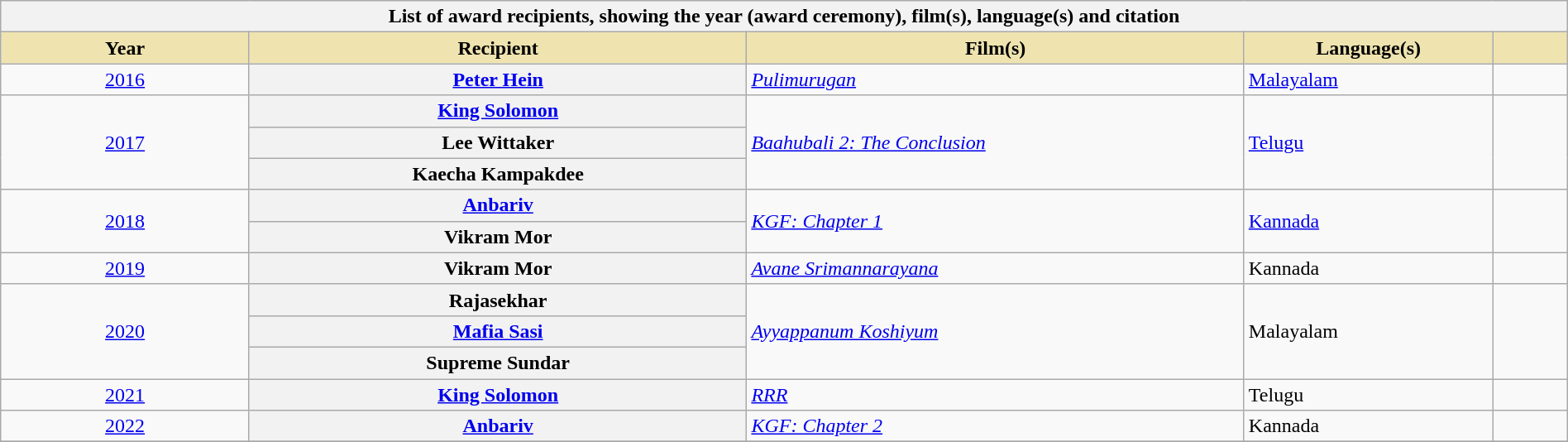<table class="wikitable sortable plainrowheaders" style="width:100%">
<tr>
<th colspan="5">List of award recipients, showing the year (award ceremony), film(s), language(s) and citation</th>
</tr>
<tr>
<th scope="col" style="background-color:#EFE4B0;width:10%;">Year</th>
<th scope="col" style="background-color:#EFE4B0;width:20%;">Recipient</th>
<th scope="col" style="background-color:#EFE4B0;width:20%;">Film(s)</th>
<th scope="col" style="background-color:#EFE4B0;width:10%;">Language(s)</th>
<th scope="col" style="background-color:#EFE4B0;width:3%" class="unsortable"></th>
</tr>
<tr>
<td align="center"><a href='#'>2016<br></a></td>
<th scope="row"><a href='#'>Peter Hein</a></th>
<td><em><a href='#'>Pulimurugan</a></em></td>
<td><a href='#'>Malayalam</a></td>
<td align="center"></td>
</tr>
<tr>
<td align="center" rowspan="3"><a href='#'>2017<br></a></td>
<th scope="row"><a href='#'>King Solomon</a></th>
<td rowspan="3"><em><a href='#'>Baahubali 2: The Conclusion</a></em></td>
<td rowspan="3"><a href='#'>Telugu</a></td>
<td align="center" rowspan="3"></td>
</tr>
<tr>
<th scope="row">Lee Wittaker</th>
</tr>
<tr>
<th scope="row">Kaecha Kampakdee</th>
</tr>
<tr>
<td align="center" rowspan="2"><a href='#'>2018<br></a></td>
<th scope="row"><a href='#'>Anbariv</a></th>
<td rowspan="2"><em><a href='#'>KGF: Chapter 1</a></em></td>
<td rowspan="2"><a href='#'>Kannada</a></td>
<td align="center" rowspan="2"></td>
</tr>
<tr>
<th scope="row">Vikram Mor</th>
</tr>
<tr>
<td align="center"><a href='#'>2019<br></a></td>
<th scope="row">Vikram Mor</th>
<td><em><a href='#'>Avane Srimannarayana</a></em></td>
<td>Kannada</td>
<td style="text-align:center;"></td>
</tr>
<tr>
<td align="center" rowspan="3"><a href='#'>2020<br></a></td>
<th scope="row">Rajasekhar</th>
<td rowspan="3"><em><a href='#'>Ayyappanum Koshiyum</a></em></td>
<td rowspan="3">Malayalam</td>
<td align="center" rowspan="3"></td>
</tr>
<tr>
<th scope="row"><a href='#'>Mafia Sasi</a></th>
</tr>
<tr>
<th scope="row">Supreme Sundar</th>
</tr>
<tr>
<td align="center"><a href='#'>2021<br></a></td>
<th scope="row"><a href='#'>King Solomon</a></th>
<td><em><a href='#'>RRR</a></em></td>
<td>Telugu</td>
<td align="center"></td>
</tr>
<tr>
<td align="center"><a href='#'>2022<br></a></td>
<th scope="row"><a href='#'>Anbariv</a></th>
<td><em><a href='#'>KGF: Chapter 2</a></em></td>
<td>Kannada</td>
<td align="center"></td>
</tr>
<tr>
</tr>
</table>
